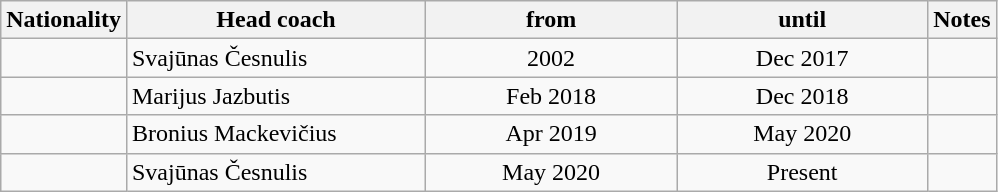<table class="wikitable" style="text-align:center">
<tr>
<th>Nationality</th>
<th style="width:12em">Head coach</th>
<th style="width:10em">from</th>
<th style="width:10em">until</th>
<th>Notes</th>
</tr>
<tr>
<td></td>
<td align=left>Svajūnas Česnulis</td>
<td>2002</td>
<td>Dec 2017</td>
<td></td>
</tr>
<tr>
<td></td>
<td align=left>Marijus Jazbutis</td>
<td>Feb 2018</td>
<td>Dec 2018</td>
<td></td>
</tr>
<tr>
<td></td>
<td align=left>Bronius Mackevičius</td>
<td>Apr 2019</td>
<td>May 2020</td>
<td></td>
</tr>
<tr>
<td></td>
<td align=left>Svajūnas Česnulis</td>
<td>May 2020</td>
<td>Present</td>
<td></td>
</tr>
</table>
